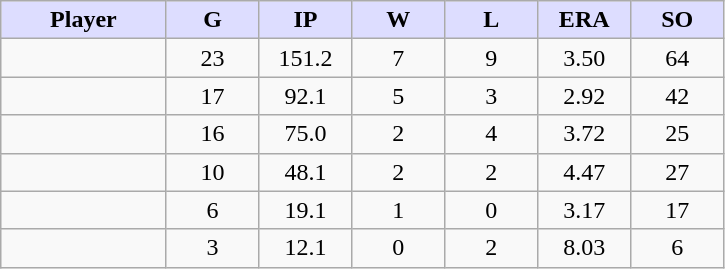<table class="wikitable sortable">
<tr>
<th style="background:#ddf; width:16%;">Player</th>
<th style="background:#ddf; width:9%;">G</th>
<th style="background:#ddf; width:9%;">IP</th>
<th style="background:#ddf; width:9%;">W</th>
<th style="background:#ddf; width:9%;">L</th>
<th style="background:#ddf; width:9%;">ERA</th>
<th style="background:#ddf; width:9%;">SO</th>
</tr>
<tr style="text-align:center;">
<td></td>
<td>23</td>
<td>151.2</td>
<td>7</td>
<td>9</td>
<td>3.50</td>
<td>64</td>
</tr>
<tr style="text-align:center;">
<td></td>
<td>17</td>
<td>92.1</td>
<td>5</td>
<td>3</td>
<td>2.92</td>
<td>42</td>
</tr>
<tr style="text-align:center;">
<td></td>
<td>16</td>
<td>75.0</td>
<td>2</td>
<td>4</td>
<td>3.72</td>
<td>25</td>
</tr>
<tr style="text-align:center;">
<td></td>
<td>10</td>
<td>48.1</td>
<td>2</td>
<td>2</td>
<td>4.47</td>
<td>27</td>
</tr>
<tr style="text-align:center;">
<td></td>
<td>6</td>
<td>19.1</td>
<td>1</td>
<td>0</td>
<td>3.17</td>
<td>17</td>
</tr>
<tr style="text-align:center;">
<td></td>
<td>3</td>
<td>12.1</td>
<td>0</td>
<td>2</td>
<td>8.03</td>
<td>6</td>
</tr>
</table>
